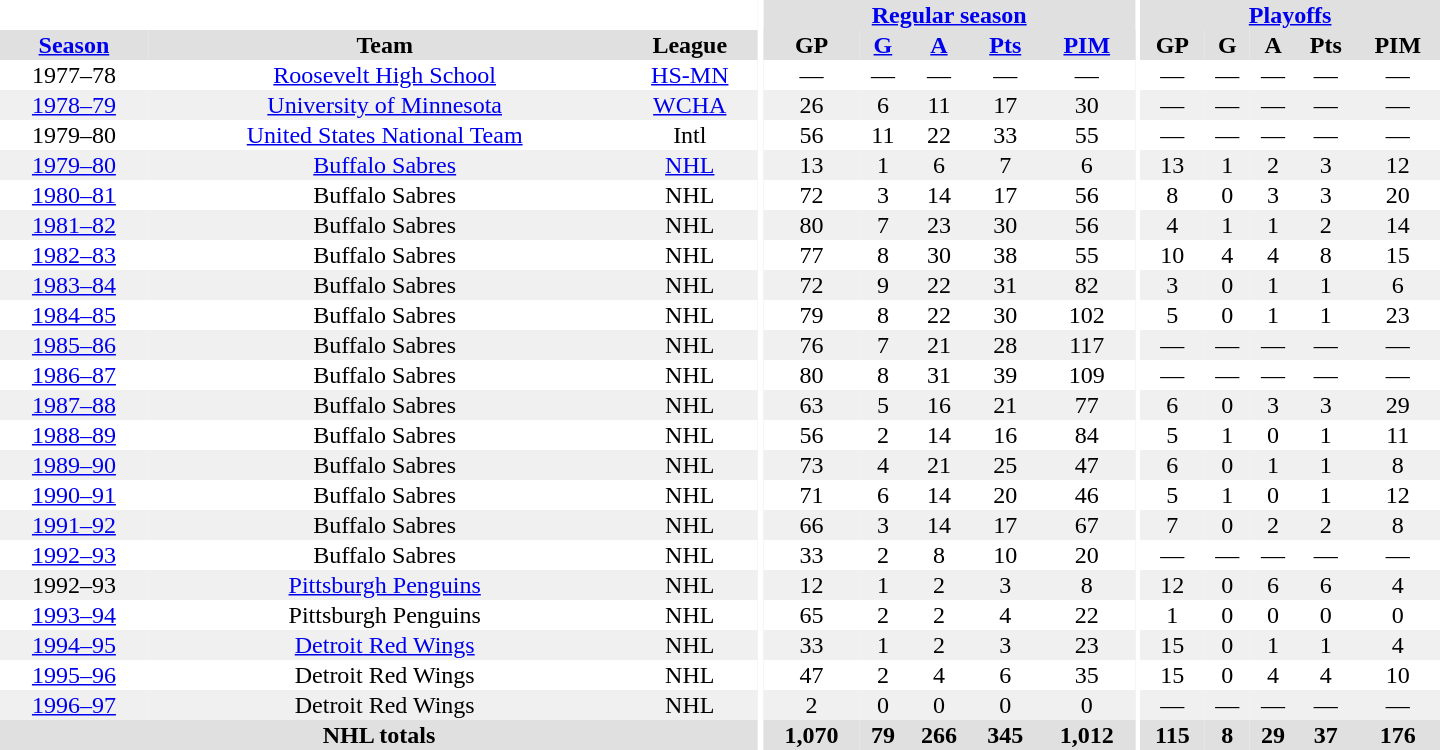<table border="0" cellpadding="1" cellspacing="0" style="text-align:center; width:60em">
<tr bgcolor="#e0e0e0">
<th colspan="3" bgcolor="#ffffff"></th>
<th rowspan="100" bgcolor="#ffffff"></th>
<th colspan="5"><a href='#'>Regular season</a></th>
<th rowspan="100" bgcolor="#ffffff"></th>
<th colspan="5"><a href='#'>Playoffs</a></th>
</tr>
<tr bgcolor="#e0e0e0">
<th><a href='#'>Season</a></th>
<th>Team</th>
<th>League</th>
<th>GP</th>
<th><a href='#'>G</a></th>
<th><a href='#'>A</a></th>
<th><a href='#'>Pts</a></th>
<th><a href='#'>PIM</a></th>
<th>GP</th>
<th>G</th>
<th>A</th>
<th>Pts</th>
<th>PIM</th>
</tr>
<tr>
<td>1977–78</td>
<td><a href='#'>Roosevelt High School</a></td>
<td><a href='#'>HS-MN</a></td>
<td>—</td>
<td>—</td>
<td>—</td>
<td>—</td>
<td>—</td>
<td>—</td>
<td>—</td>
<td>—</td>
<td>—</td>
<td>—</td>
</tr>
<tr bgcolor="#f0f0f0">
<td><a href='#'>1978–79</a></td>
<td><a href='#'>University of Minnesota</a></td>
<td><a href='#'>WCHA</a></td>
<td>26</td>
<td>6</td>
<td>11</td>
<td>17</td>
<td>30</td>
<td>—</td>
<td>—</td>
<td>—</td>
<td>—</td>
<td>—</td>
</tr>
<tr>
<td>1979–80</td>
<td><a href='#'>United States National Team</a></td>
<td>Intl</td>
<td>56</td>
<td>11</td>
<td>22</td>
<td>33</td>
<td>55</td>
<td>—</td>
<td>—</td>
<td>—</td>
<td>—</td>
<td>—</td>
</tr>
<tr bgcolor="#f0f0f0">
<td><a href='#'>1979–80</a></td>
<td><a href='#'>Buffalo Sabres</a></td>
<td><a href='#'>NHL</a></td>
<td>13</td>
<td>1</td>
<td>6</td>
<td>7</td>
<td>6</td>
<td>13</td>
<td>1</td>
<td>2</td>
<td>3</td>
<td>12</td>
</tr>
<tr>
<td><a href='#'>1980–81</a></td>
<td>Buffalo Sabres</td>
<td>NHL</td>
<td>72</td>
<td>3</td>
<td>14</td>
<td>17</td>
<td>56</td>
<td>8</td>
<td>0</td>
<td>3</td>
<td>3</td>
<td>20</td>
</tr>
<tr bgcolor="#f0f0f0">
<td><a href='#'>1981–82</a></td>
<td>Buffalo Sabres</td>
<td>NHL</td>
<td>80</td>
<td>7</td>
<td>23</td>
<td>30</td>
<td>56</td>
<td>4</td>
<td>1</td>
<td>1</td>
<td>2</td>
<td>14</td>
</tr>
<tr>
<td><a href='#'>1982–83</a></td>
<td>Buffalo Sabres</td>
<td>NHL</td>
<td>77</td>
<td>8</td>
<td>30</td>
<td>38</td>
<td>55</td>
<td>10</td>
<td>4</td>
<td>4</td>
<td>8</td>
<td>15</td>
</tr>
<tr bgcolor="#f0f0f0">
<td><a href='#'>1983–84</a></td>
<td>Buffalo Sabres</td>
<td>NHL</td>
<td>72</td>
<td>9</td>
<td>22</td>
<td>31</td>
<td>82</td>
<td>3</td>
<td>0</td>
<td>1</td>
<td>1</td>
<td>6</td>
</tr>
<tr>
<td><a href='#'>1984–85</a></td>
<td>Buffalo Sabres</td>
<td>NHL</td>
<td>79</td>
<td>8</td>
<td>22</td>
<td>30</td>
<td>102</td>
<td>5</td>
<td>0</td>
<td>1</td>
<td>1</td>
<td>23</td>
</tr>
<tr bgcolor="#f0f0f0">
<td><a href='#'>1985–86</a></td>
<td>Buffalo Sabres</td>
<td>NHL</td>
<td>76</td>
<td>7</td>
<td>21</td>
<td>28</td>
<td>117</td>
<td>—</td>
<td>—</td>
<td>—</td>
<td>—</td>
<td>—</td>
</tr>
<tr>
<td><a href='#'>1986–87</a></td>
<td>Buffalo Sabres</td>
<td>NHL</td>
<td>80</td>
<td>8</td>
<td>31</td>
<td>39</td>
<td>109</td>
<td>—</td>
<td>—</td>
<td>—</td>
<td>—</td>
<td>—</td>
</tr>
<tr bgcolor="#f0f0f0">
<td><a href='#'>1987–88</a></td>
<td>Buffalo Sabres</td>
<td>NHL</td>
<td>63</td>
<td>5</td>
<td>16</td>
<td>21</td>
<td>77</td>
<td>6</td>
<td>0</td>
<td>3</td>
<td>3</td>
<td>29</td>
</tr>
<tr>
<td><a href='#'>1988–89</a></td>
<td>Buffalo Sabres</td>
<td>NHL</td>
<td>56</td>
<td>2</td>
<td>14</td>
<td>16</td>
<td>84</td>
<td>5</td>
<td>1</td>
<td>0</td>
<td>1</td>
<td>11</td>
</tr>
<tr bgcolor="#f0f0f0">
<td><a href='#'>1989–90</a></td>
<td>Buffalo Sabres</td>
<td>NHL</td>
<td>73</td>
<td>4</td>
<td>21</td>
<td>25</td>
<td>47</td>
<td>6</td>
<td>0</td>
<td>1</td>
<td>1</td>
<td>8</td>
</tr>
<tr>
<td><a href='#'>1990–91</a></td>
<td>Buffalo Sabres</td>
<td>NHL</td>
<td>71</td>
<td>6</td>
<td>14</td>
<td>20</td>
<td>46</td>
<td>5</td>
<td>1</td>
<td>0</td>
<td>1</td>
<td>12</td>
</tr>
<tr bgcolor="#f0f0f0">
<td><a href='#'>1991–92</a></td>
<td>Buffalo Sabres</td>
<td>NHL</td>
<td>66</td>
<td>3</td>
<td>14</td>
<td>17</td>
<td>67</td>
<td>7</td>
<td>0</td>
<td>2</td>
<td>2</td>
<td>8</td>
</tr>
<tr>
<td><a href='#'>1992–93</a></td>
<td>Buffalo Sabres</td>
<td>NHL</td>
<td>33</td>
<td>2</td>
<td>8</td>
<td>10</td>
<td>20</td>
<td>—</td>
<td>—</td>
<td>—</td>
<td>—</td>
<td>—</td>
</tr>
<tr bgcolor="#f0f0f0">
<td>1992–93</td>
<td><a href='#'>Pittsburgh Penguins</a></td>
<td>NHL</td>
<td>12</td>
<td>1</td>
<td>2</td>
<td>3</td>
<td>8</td>
<td>12</td>
<td>0</td>
<td>6</td>
<td>6</td>
<td>4</td>
</tr>
<tr>
<td><a href='#'>1993–94</a></td>
<td>Pittsburgh Penguins</td>
<td>NHL</td>
<td>65</td>
<td>2</td>
<td>2</td>
<td>4</td>
<td>22</td>
<td>1</td>
<td>0</td>
<td>0</td>
<td>0</td>
<td>0</td>
</tr>
<tr bgcolor="#f0f0f0">
<td><a href='#'>1994–95</a></td>
<td><a href='#'>Detroit Red Wings</a></td>
<td>NHL</td>
<td>33</td>
<td>1</td>
<td>2</td>
<td>3</td>
<td>23</td>
<td>15</td>
<td>0</td>
<td>1</td>
<td>1</td>
<td>4</td>
</tr>
<tr>
<td><a href='#'>1995–96</a></td>
<td>Detroit Red Wings</td>
<td>NHL</td>
<td>47</td>
<td>2</td>
<td>4</td>
<td>6</td>
<td>35</td>
<td>15</td>
<td>0</td>
<td>4</td>
<td>4</td>
<td>10</td>
</tr>
<tr bgcolor="#f0f0f0">
<td><a href='#'>1996–97</a></td>
<td>Detroit Red Wings</td>
<td>NHL</td>
<td>2</td>
<td>0</td>
<td>0</td>
<td>0</td>
<td>0</td>
<td>—</td>
<td>—</td>
<td>—</td>
<td>—</td>
<td>—</td>
</tr>
<tr bgcolor="#e0e0e0">
<th colspan="3">NHL totals</th>
<th>1,070</th>
<th>79</th>
<th>266</th>
<th>345</th>
<th>1,012</th>
<th>115</th>
<th>8</th>
<th>29</th>
<th>37</th>
<th>176</th>
</tr>
</table>
